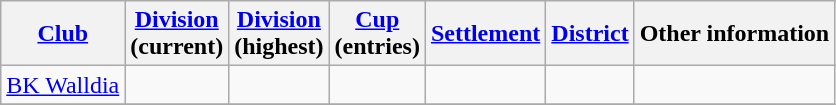<table class="wikitable" style="text-align:left">
<tr>
<th style= width="180px"><a href='#'>Club</a></th>
<th style= width="80px"><a href='#'>Division</a><br> (current)</th>
<th style= width="80px"><a href='#'>Division</a><br> (highest)</th>
<th style= width="60px"><a href='#'>Cup</a><br> (entries)</th>
<th style= width="110px"><a href='#'>Settlement</a></th>
<th style= width="110px"><a href='#'>District</a></th>
<th style= width="230px">Other information</th>
</tr>
<tr>
<td><a href='#'>BK Walldia</a></td>
<td></td>
<td></td>
<td></td>
<td></td>
<td></td>
<td></td>
</tr>
<tr>
</tr>
</table>
